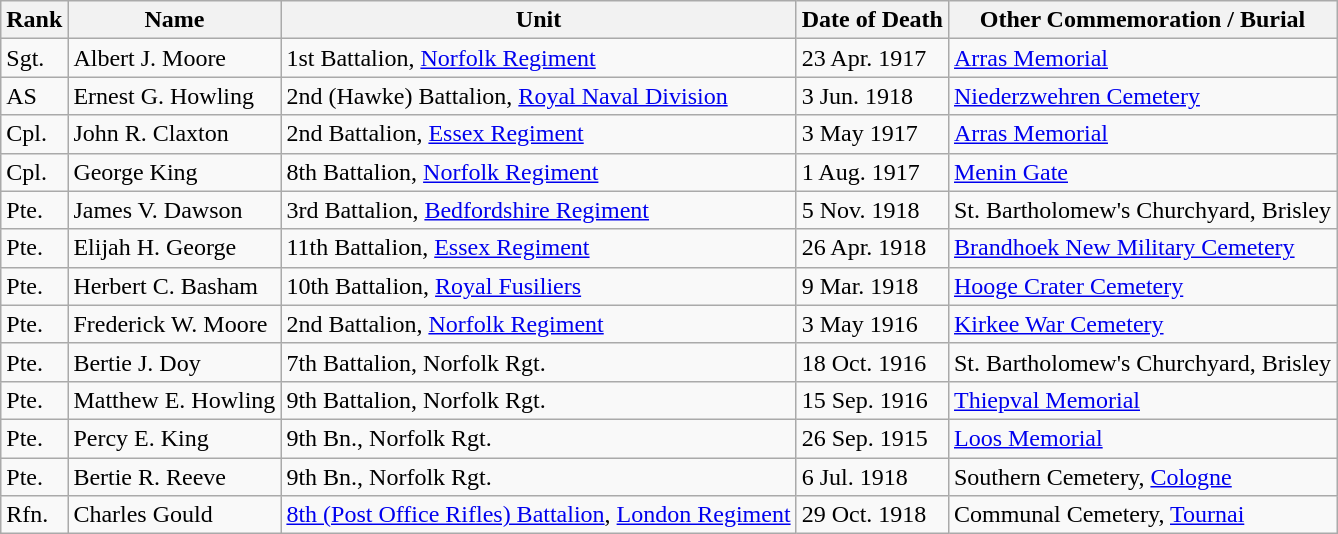<table class="wikitable">
<tr>
<th>Rank</th>
<th>Name</th>
<th>Unit</th>
<th>Date of Death</th>
<th>Other Commemoration / Burial</th>
</tr>
<tr>
<td>Sgt.</td>
<td>Albert J. Moore</td>
<td>1st Battalion, <a href='#'>Norfolk Regiment</a></td>
<td>23 Apr. 1917</td>
<td><a href='#'>Arras Memorial</a></td>
</tr>
<tr>
<td>AS</td>
<td>Ernest G. Howling</td>
<td>2nd (Hawke) Battalion, <a href='#'>Royal Naval Division</a></td>
<td>3 Jun. 1918</td>
<td><a href='#'>Niederzwehren Cemetery</a></td>
</tr>
<tr>
<td>Cpl.</td>
<td>John R. Claxton</td>
<td>2nd Battalion, <a href='#'>Essex Regiment</a></td>
<td>3 May 1917</td>
<td><a href='#'>Arras Memorial</a></td>
</tr>
<tr>
<td>Cpl.</td>
<td>George King</td>
<td>8th Battalion, <a href='#'>Norfolk Regiment</a></td>
<td>1 Aug. 1917</td>
<td><a href='#'>Menin Gate</a></td>
</tr>
<tr>
<td>Pte.</td>
<td>James V. Dawson</td>
<td>3rd Battalion, <a href='#'>Bedfordshire Regiment</a></td>
<td>5 Nov. 1918</td>
<td>St. Bartholomew's Churchyard, Brisley</td>
</tr>
<tr>
<td>Pte.</td>
<td>Elijah H. George</td>
<td>11th Battalion, <a href='#'>Essex Regiment</a></td>
<td>26 Apr. 1918</td>
<td><a href='#'>Brandhoek New Military Cemetery</a></td>
</tr>
<tr>
<td>Pte.</td>
<td>Herbert C. Basham</td>
<td>10th Battalion, <a href='#'>Royal Fusiliers</a></td>
<td>9 Mar. 1918</td>
<td><a href='#'>Hooge Crater Cemetery</a></td>
</tr>
<tr>
<td>Pte.</td>
<td>Frederick W. Moore</td>
<td>2nd Battalion, <a href='#'>Norfolk Regiment</a></td>
<td>3 May 1916</td>
<td><a href='#'>Kirkee War Cemetery</a></td>
</tr>
<tr>
<td>Pte.</td>
<td>Bertie J. Doy</td>
<td>7th Battalion, Norfolk Rgt.</td>
<td>18 Oct. 1916</td>
<td>St. Bartholomew's Churchyard, Brisley</td>
</tr>
<tr>
<td>Pte.</td>
<td>Matthew E. Howling</td>
<td>9th Battalion, Norfolk Rgt.</td>
<td>15 Sep. 1916</td>
<td><a href='#'>Thiepval Memorial</a></td>
</tr>
<tr>
<td>Pte.</td>
<td>Percy E. King</td>
<td>9th Bn., Norfolk Rgt.</td>
<td>26 Sep. 1915</td>
<td><a href='#'>Loos Memorial</a></td>
</tr>
<tr>
<td>Pte.</td>
<td>Bertie R. Reeve</td>
<td>9th Bn., Norfolk Rgt.</td>
<td>6 Jul. 1918</td>
<td>Southern Cemetery, <a href='#'>Cologne</a></td>
</tr>
<tr>
<td>Rfn.</td>
<td>Charles Gould</td>
<td><a href='#'>8th (Post Office Rifles) Battalion</a>, <a href='#'>London Regiment</a></td>
<td>29 Oct. 1918</td>
<td>Communal Cemetery, <a href='#'>Tournai</a></td>
</tr>
</table>
